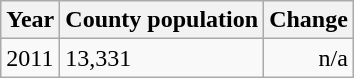<table class="wikitable">
<tr>
<th>Year</th>
<th>County population</th>
<th>Change</th>
</tr>
<tr>
<td>2011</td>
<td>13,331</td>
<td align="right">n/a</td>
</tr>
</table>
